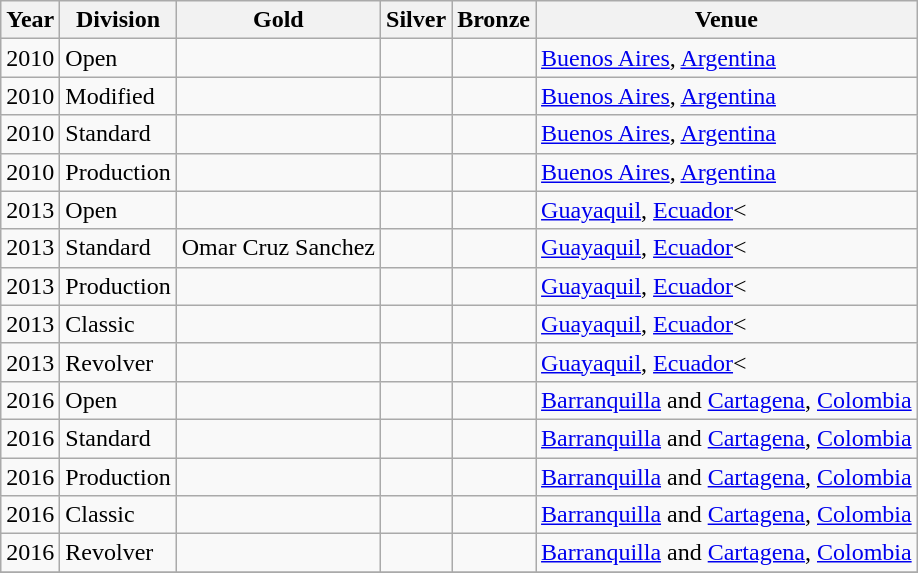<table class="wikitable sortable" style="text-align: left;">
<tr>
<th>Year</th>
<th>Division</th>
<th> Gold</th>
<th> Silver</th>
<th> Bronze</th>
<th>Venue</th>
</tr>
<tr>
<td>2010</td>
<td>Open</td>
<td></td>
<td></td>
<td></td>
<td><a href='#'>Buenos Aires</a>, <a href='#'>Argentina</a></td>
</tr>
<tr>
<td>2010</td>
<td>Modified</td>
<td></td>
<td></td>
<td></td>
<td><a href='#'>Buenos Aires</a>, <a href='#'>Argentina</a></td>
</tr>
<tr>
<td>2010</td>
<td>Standard</td>
<td></td>
<td></td>
<td></td>
<td><a href='#'>Buenos Aires</a>, <a href='#'>Argentina</a></td>
</tr>
<tr>
<td>2010</td>
<td>Production</td>
<td></td>
<td></td>
<td></td>
<td><a href='#'>Buenos Aires</a>, <a href='#'>Argentina</a></td>
</tr>
<tr>
<td>2013</td>
<td>Open</td>
<td></td>
<td></td>
<td></td>
<td><a href='#'>Guayaquil</a>, <a href='#'>Ecuador</a><</td>
</tr>
<tr>
<td>2013</td>
<td>Standard</td>
<td>Omar Cruz Sanchez</td>
<td></td>
<td></td>
<td><a href='#'>Guayaquil</a>, <a href='#'>Ecuador</a><</td>
</tr>
<tr>
<td>2013</td>
<td>Production</td>
<td></td>
<td></td>
<td></td>
<td><a href='#'>Guayaquil</a>, <a href='#'>Ecuador</a><</td>
</tr>
<tr>
<td>2013</td>
<td>Classic</td>
<td></td>
<td></td>
<td></td>
<td><a href='#'>Guayaquil</a>, <a href='#'>Ecuador</a><</td>
</tr>
<tr>
<td>2013</td>
<td>Revolver</td>
<td></td>
<td></td>
<td></td>
<td><a href='#'>Guayaquil</a>, <a href='#'>Ecuador</a><</td>
</tr>
<tr>
<td>2016</td>
<td>Open</td>
<td></td>
<td></td>
<td></td>
<td><a href='#'>Barranquilla</a> and <a href='#'>Cartagena</a>, <a href='#'>Colombia</a></td>
</tr>
<tr>
<td>2016</td>
<td>Standard</td>
<td></td>
<td></td>
<td></td>
<td><a href='#'>Barranquilla</a> and <a href='#'>Cartagena</a>, <a href='#'>Colombia</a></td>
</tr>
<tr>
<td>2016</td>
<td>Production</td>
<td></td>
<td></td>
<td></td>
<td><a href='#'>Barranquilla</a> and <a href='#'>Cartagena</a>, <a href='#'>Colombia</a></td>
</tr>
<tr>
<td>2016</td>
<td>Classic</td>
<td></td>
<td></td>
<td></td>
<td><a href='#'>Barranquilla</a> and <a href='#'>Cartagena</a>, <a href='#'>Colombia</a></td>
</tr>
<tr>
<td>2016</td>
<td>Revolver</td>
<td></td>
<td></td>
<td></td>
<td><a href='#'>Barranquilla</a> and <a href='#'>Cartagena</a>, <a href='#'>Colombia</a></td>
</tr>
<tr>
</tr>
</table>
